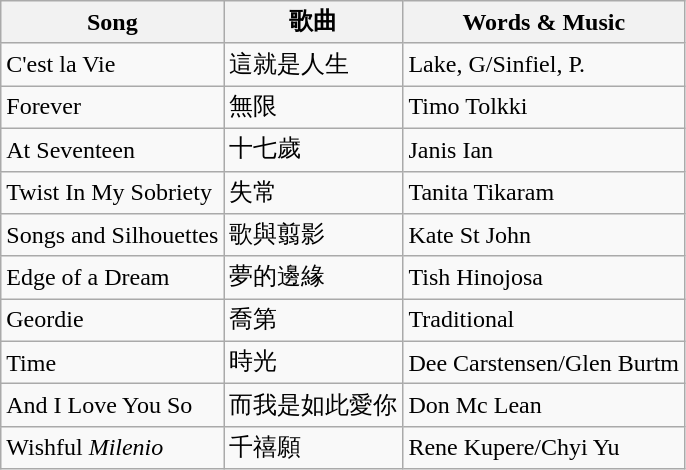<table class="wikitable">
<tr>
<th>Song</th>
<th>歌曲</th>
<th>Words & Music</th>
</tr>
<tr>
<td>C'est la Vie</td>
<td>這就是人生</td>
<td>Lake, G/Sinfiel, P.</td>
</tr>
<tr>
<td>Forever</td>
<td>無限</td>
<td>Timo Tolkki</td>
</tr>
<tr>
<td>At Seventeen</td>
<td>十七歲</td>
<td>Janis Ian</td>
</tr>
<tr>
<td>Twist In My Sobriety</td>
<td>失常</td>
<td>Tanita Tikaram</td>
</tr>
<tr>
<td>Songs and Silhouettes</td>
<td>歌與翦影</td>
<td>Kate St John</td>
</tr>
<tr>
<td>Edge of a Dream</td>
<td>夢的邊緣</td>
<td>Tish Hinojosa</td>
</tr>
<tr>
<td>Geordie</td>
<td>喬第</td>
<td>Traditional</td>
</tr>
<tr>
<td>Time</td>
<td>時光</td>
<td>Dee Carstensen/Glen Burtm</td>
</tr>
<tr>
<td>And I Love You So</td>
<td>而我是如此愛你</td>
<td>Don Mc Lean</td>
</tr>
<tr>
<td>Wishful <em>Milenio</em></td>
<td>千禧願</td>
<td>Rene Kupere/Chyi Yu</td>
</tr>
</table>
